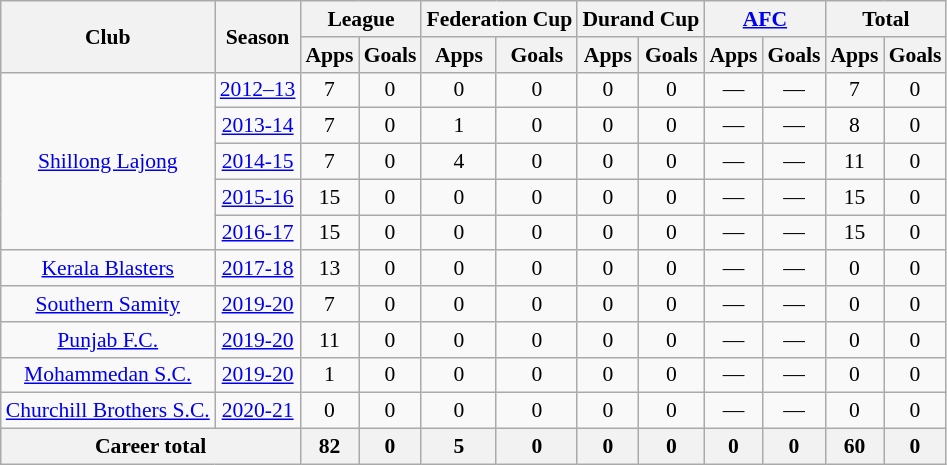<table class="wikitable" style="font-size:90%; text-align:center;">
<tr>
<th rowspan="2">Club</th>
<th rowspan="2">Season</th>
<th colspan="2">League</th>
<th colspan="2">Federation Cup</th>
<th colspan="2">Durand Cup</th>
<th colspan="2"><a href='#'>AFC</a></th>
<th colspan="2">Total</th>
</tr>
<tr>
<th>Apps</th>
<th>Goals</th>
<th>Apps</th>
<th>Goals</th>
<th>Apps</th>
<th>Goals</th>
<th>Apps</th>
<th>Goals</th>
<th>Apps</th>
<th>Goals</th>
</tr>
<tr>
<td rowspan="5"><a href='#'>Shillong Lajong</a></td>
<td><a href='#'>2012–13</a></td>
<td>7</td>
<td>0</td>
<td>0</td>
<td>0</td>
<td>0</td>
<td>0</td>
<td>—</td>
<td>—</td>
<td>7</td>
<td>0</td>
</tr>
<tr>
<td><a href='#'>2013-14</a></td>
<td>7</td>
<td>0</td>
<td>1</td>
<td>0</td>
<td>0</td>
<td>0</td>
<td>—</td>
<td>—</td>
<td>8</td>
<td>0</td>
</tr>
<tr>
<td><a href='#'>2014-15</a></td>
<td>7</td>
<td>0</td>
<td>4</td>
<td>0</td>
<td>0</td>
<td>0</td>
<td>—</td>
<td>—</td>
<td>11</td>
<td>0</td>
</tr>
<tr>
<td><a href='#'>2015-16</a></td>
<td>15</td>
<td>0</td>
<td>0</td>
<td>0</td>
<td>0</td>
<td>0</td>
<td>—</td>
<td>—</td>
<td>15</td>
<td>0</td>
</tr>
<tr>
<td><a href='#'>2016-17</a></td>
<td>15</td>
<td>0</td>
<td>0</td>
<td>0</td>
<td>0</td>
<td>0</td>
<td>—</td>
<td>—</td>
<td>15</td>
<td>0</td>
</tr>
<tr>
<td rowspan="1"><a href='#'>Kerala Blasters</a></td>
<td><a href='#'>2017-18</a></td>
<td>13</td>
<td>0</td>
<td>0</td>
<td>0</td>
<td>0</td>
<td>0</td>
<td>—</td>
<td>—</td>
<td>0</td>
<td>0</td>
</tr>
<tr>
<td rowspan="1"><a href='#'>Southern Samity</a></td>
<td><a href='#'>2019-20</a></td>
<td>7</td>
<td>0</td>
<td>0</td>
<td>0</td>
<td>0</td>
<td>0</td>
<td>—</td>
<td>—</td>
<td>0</td>
<td>0</td>
</tr>
<tr>
<td rowspan="1"><a href='#'>Punjab F.C.</a></td>
<td><a href='#'>2019-20</a></td>
<td>11</td>
<td>0</td>
<td>0</td>
<td>0</td>
<td>0</td>
<td>0</td>
<td>—</td>
<td>—</td>
<td>0</td>
<td>0</td>
</tr>
<tr>
<td rowspan="1"><a href='#'>Mohammedan S.C.</a></td>
<td><a href='#'>2019-20</a></td>
<td>1</td>
<td>0</td>
<td>0</td>
<td>0</td>
<td>0</td>
<td>0</td>
<td>—</td>
<td>—</td>
<td>0</td>
<td>0</td>
</tr>
<tr>
<td rowspan="1"><a href='#'>Churchill Brothers S.C.</a></td>
<td><a href='#'>2020-21</a></td>
<td>0</td>
<td>0</td>
<td>0</td>
<td>0</td>
<td>0</td>
<td>0</td>
<td>—</td>
<td>—</td>
<td>0</td>
<td>0</td>
</tr>
<tr>
<th colspan="2">Career total</th>
<th>82</th>
<th>0</th>
<th>5</th>
<th>0</th>
<th>0</th>
<th>0</th>
<th>0</th>
<th>0</th>
<th>60</th>
<th>0</th>
</tr>
</table>
